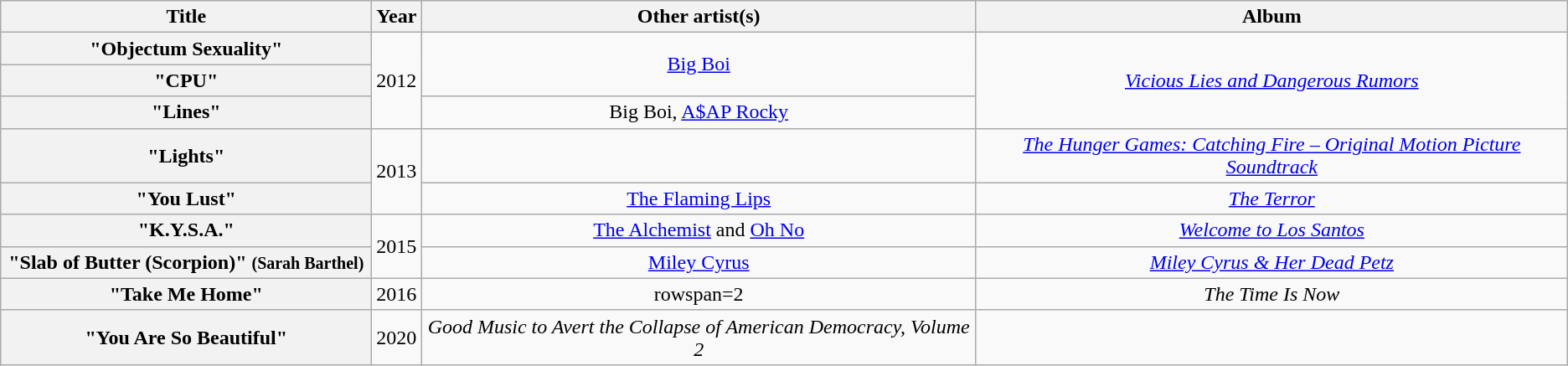<table class="wikitable plainrowheaders" style="text-align:center;">
<tr>
<th scope="col" style="width:18em;">Title</th>
<th scope="col">Year</th>
<th scope="col">Other artist(s)</th>
<th scope="col">Album</th>
</tr>
<tr>
<th scope="row">"Objectum Sexuality"</th>
<td rowspan=3>2012</td>
<td rowspan=2><a href='#'>Big Boi</a></td>
<td rowspan=3><em><a href='#'>Vicious Lies and Dangerous Rumors</a></em></td>
</tr>
<tr>
<th scope="row">"CPU"</th>
</tr>
<tr>
<th scope="row">"Lines"</th>
<td>Big Boi, <a href='#'>A$AP Rocky</a></td>
</tr>
<tr>
<th scope="row">"Lights"</th>
<td rowspan=2>2013</td>
<td></td>
<td><em><a href='#'>The Hunger Games: Catching Fire – Original Motion Picture Soundtrack</a></em></td>
</tr>
<tr>
<th scope="row">"You Lust"</th>
<td><a href='#'>The Flaming Lips</a></td>
<td><em><a href='#'>The Terror</a></em></td>
</tr>
<tr>
<th scope="row">"K.Y.S.A."</th>
<td rowspan="2">2015</td>
<td><a href='#'>The Alchemist</a> and <a href='#'>Oh No</a></td>
<td><em><a href='#'>Welcome to Los Santos</a></em></td>
</tr>
<tr>
<th scope="row">"Slab of Butter (Scorpion)" <small>(Sarah Barthel)</small></th>
<td><a href='#'>Miley Cyrus</a></td>
<td><em><a href='#'>Miley Cyrus & Her Dead Petz</a></em></td>
</tr>
<tr>
<th scope="row">"Take Me Home"</th>
<td>2016</td>
<td>rowspan=2 </td>
<td><em>The Time Is Now</em></td>
</tr>
<tr>
<th scope="row">"You Are So Beautiful"</th>
<td>2020</td>
<td><em>Good Music to Avert the Collapse of American Democracy, Volume 2</em></td>
</tr>
</table>
